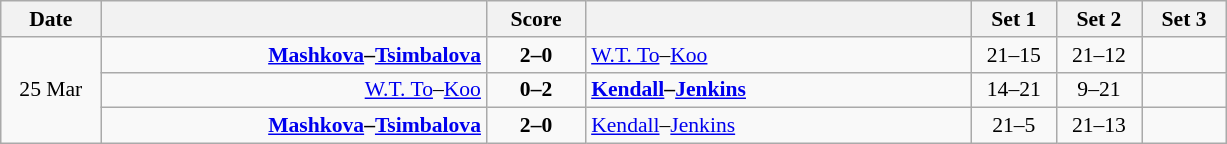<table class="wikitable" style="text-align: center; font-size:90% ">
<tr>
<th width="60">Date</th>
<th align="right" width="250"></th>
<th width="60">Score</th>
<th align="left" width="250"></th>
<th width="50">Set 1</th>
<th width="50">Set 2</th>
<th width="50">Set 3</th>
</tr>
<tr>
<td rowspan=3>25 Mar</td>
<td align=right><strong><a href='#'>Mashkova</a>–<a href='#'>Tsimbalova</a> </strong></td>
<td align=center><strong>2–0</strong></td>
<td align=left> <a href='#'>W.T. To</a>–<a href='#'>Koo</a></td>
<td>21–15</td>
<td>21–12</td>
<td></td>
</tr>
<tr>
<td align=right><a href='#'>W.T. To</a>–<a href='#'>Koo</a> </td>
<td align=center><strong>0–2</strong></td>
<td align=left><strong> <a href='#'>Kendall</a>–<a href='#'>Jenkins</a></strong></td>
<td>14–21</td>
<td>9–21</td>
<td></td>
</tr>
<tr>
<td align=right><strong><a href='#'>Mashkova</a>–<a href='#'>Tsimbalova</a> </strong></td>
<td align=center><strong>2–0</strong></td>
<td align=left> <a href='#'>Kendall</a>–<a href='#'>Jenkins</a></td>
<td>21–5</td>
<td>21–13</td>
<td></td>
</tr>
</table>
